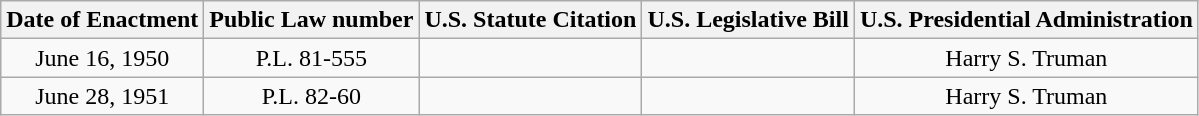<table class="wikitable" style="text-align:center;">
<tr>
<th>Date of Enactment</th>
<th>Public Law number</th>
<th>U.S. Statute Citation</th>
<th>U.S. Legislative Bill</th>
<th>U.S. Presidential Administration</th>
</tr>
<tr>
<td>June 16, 1950</td>
<td>P.L. 81-555</td>
<td></td>
<td></td>
<td>Harry S. Truman</td>
</tr>
<tr>
<td>June 28, 1951</td>
<td>P.L. 82-60</td>
<td></td>
<td></td>
<td>Harry S. Truman</td>
</tr>
</table>
